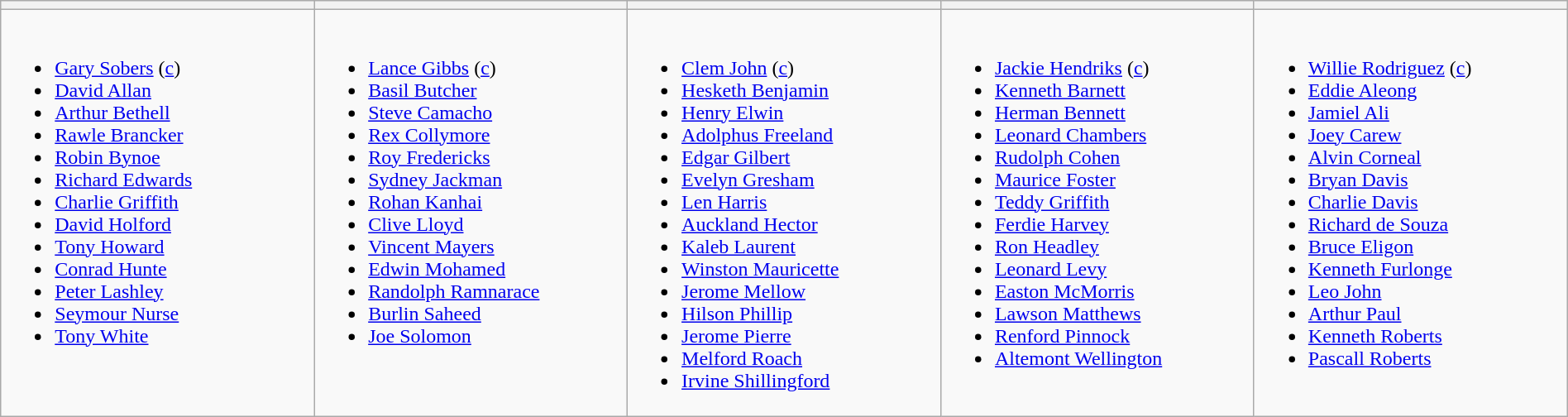<table class="wikitable" width="100%">
<tr>
<th width=20%></th>
<th width=20%></th>
<th width=20%></th>
<th width=20%></th>
<th width=20%></th>
</tr>
<tr>
<td valign=top><br><ul><li><a href='#'>Gary Sobers</a> (<a href='#'>c</a>)</li><li><a href='#'>David Allan</a></li><li><a href='#'>Arthur Bethell</a></li><li><a href='#'>Rawle Brancker</a></li><li><a href='#'>Robin Bynoe</a></li><li><a href='#'>Richard Edwards</a></li><li><a href='#'>Charlie Griffith</a></li><li><a href='#'>David Holford</a></li><li><a href='#'>Tony Howard</a></li><li><a href='#'>Conrad Hunte</a></li><li><a href='#'>Peter Lashley</a></li><li><a href='#'>Seymour Nurse</a></li><li><a href='#'>Tony White</a></li></ul></td>
<td valign=top><br><ul><li><a href='#'>Lance Gibbs</a> (<a href='#'>c</a>)</li><li><a href='#'>Basil Butcher</a></li><li><a href='#'>Steve Camacho</a></li><li><a href='#'>Rex Collymore</a></li><li><a href='#'>Roy Fredericks</a></li><li><a href='#'>Sydney Jackman</a></li><li><a href='#'>Rohan Kanhai</a></li><li><a href='#'>Clive Lloyd</a></li><li><a href='#'>Vincent Mayers</a></li><li><a href='#'>Edwin Mohamed</a></li><li><a href='#'>Randolph Ramnarace</a></li><li><a href='#'>Burlin Saheed</a></li><li><a href='#'>Joe Solomon</a></li></ul></td>
<td valign=top><br><ul><li><a href='#'>Clem John</a> (<a href='#'>c</a>)</li><li><a href='#'>Hesketh Benjamin</a></li><li><a href='#'>Henry Elwin</a></li><li><a href='#'>Adolphus Freeland</a></li><li><a href='#'>Edgar Gilbert</a></li><li><a href='#'>Evelyn Gresham</a></li><li><a href='#'>Len Harris</a></li><li><a href='#'>Auckland Hector</a></li><li><a href='#'>Kaleb Laurent</a></li><li><a href='#'>Winston Mauricette</a></li><li><a href='#'>Jerome Mellow</a></li><li><a href='#'>Hilson Phillip</a></li><li><a href='#'>Jerome Pierre</a></li><li><a href='#'>Melford Roach</a></li><li><a href='#'>Irvine Shillingford</a></li></ul></td>
<td valign=top><br><ul><li><a href='#'>Jackie Hendriks</a> (<a href='#'>c</a>)</li><li><a href='#'>Kenneth Barnett</a></li><li><a href='#'>Herman Bennett</a></li><li><a href='#'>Leonard Chambers</a></li><li><a href='#'>Rudolph Cohen</a></li><li><a href='#'>Maurice Foster</a></li><li><a href='#'>Teddy Griffith</a></li><li><a href='#'>Ferdie Harvey</a></li><li><a href='#'>Ron Headley</a></li><li><a href='#'>Leonard Levy</a></li><li><a href='#'>Easton McMorris</a></li><li><a href='#'>Lawson Matthews</a></li><li><a href='#'>Renford Pinnock</a></li><li><a href='#'>Altemont Wellington</a></li></ul></td>
<td valign=top><br><ul><li><a href='#'>Willie Rodriguez</a> (<a href='#'>c</a>)</li><li><a href='#'>Eddie Aleong</a></li><li><a href='#'>Jamiel Ali</a></li><li><a href='#'>Joey Carew</a></li><li><a href='#'>Alvin Corneal</a></li><li><a href='#'>Bryan Davis</a></li><li><a href='#'>Charlie Davis</a></li><li><a href='#'>Richard de Souza</a></li><li><a href='#'>Bruce Eligon</a></li><li><a href='#'>Kenneth Furlonge</a></li><li><a href='#'>Leo John</a></li><li><a href='#'>Arthur Paul</a></li><li><a href='#'>Kenneth Roberts</a></li><li><a href='#'>Pascall Roberts</a></li></ul></td>
</tr>
</table>
